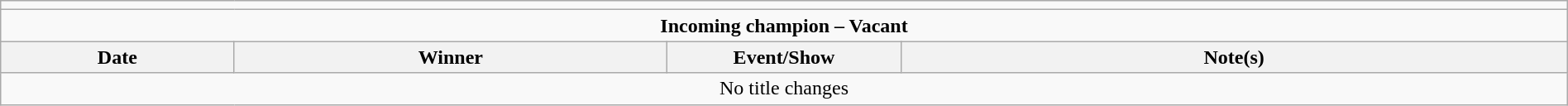<table class="wikitable" style="text-align:center; width:100%;">
<tr>
<td colspan=5></td>
</tr>
<tr>
<td colspan=5><strong>Incoming champion – Vacant</strong></td>
</tr>
<tr>
<th width=14%>Date</th>
<th width=26%>Winner</th>
<th width=14%>Event/Show</th>
<th width=40%>Note(s)</th>
</tr>
<tr>
<td colspan="5">No title changes</td>
</tr>
</table>
